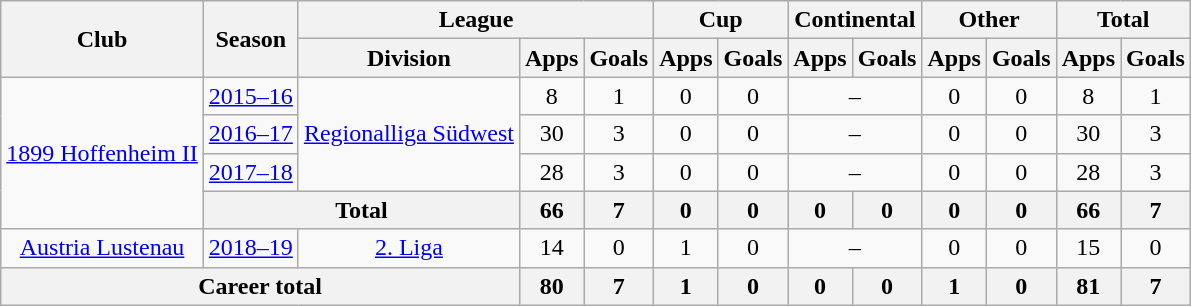<table class="wikitable" style="text-align:center">
<tr>
<th rowspan="2">Club</th>
<th rowspan="2">Season</th>
<th colspan="3">League</th>
<th colspan="2">Cup</th>
<th colspan="2">Continental</th>
<th colspan="2">Other</th>
<th colspan="2">Total</th>
</tr>
<tr>
<th>Division</th>
<th>Apps</th>
<th>Goals</th>
<th>Apps</th>
<th>Goals</th>
<th>Apps</th>
<th>Goals</th>
<th>Apps</th>
<th>Goals</th>
<th>Apps</th>
<th>Goals</th>
</tr>
<tr>
<td rowspan="4"><a href='#'>1899 Hoffenheim II</a></td>
<td><a href='#'>2015–16</a></td>
<td rowspan="3"><a href='#'>Regionalliga Südwest</a></td>
<td>8</td>
<td>1</td>
<td>0</td>
<td>0</td>
<td colspan="2">–</td>
<td>0</td>
<td>0</td>
<td>8</td>
<td>1</td>
</tr>
<tr>
<td><a href='#'>2016–17</a></td>
<td>30</td>
<td>3</td>
<td>0</td>
<td>0</td>
<td colspan="2">–</td>
<td>0</td>
<td>0</td>
<td>30</td>
<td>3</td>
</tr>
<tr>
<td><a href='#'>2017–18</a></td>
<td>28</td>
<td>3</td>
<td>0</td>
<td>0</td>
<td colspan="2">–</td>
<td>0</td>
<td>0</td>
<td>28</td>
<td>3</td>
</tr>
<tr>
<th colspan="2">Total</th>
<th>66</th>
<th>7</th>
<th>0</th>
<th>0</th>
<th>0</th>
<th>0</th>
<th>0</th>
<th>0</th>
<th>66</th>
<th>7</th>
</tr>
<tr>
<td><a href='#'>Austria Lustenau</a></td>
<td><a href='#'>2018–19</a></td>
<td><a href='#'>2. Liga</a></td>
<td>14</td>
<td>0</td>
<td>1</td>
<td>0</td>
<td colspan="2">–</td>
<td>0</td>
<td>0</td>
<td>15</td>
<td>0</td>
</tr>
<tr>
<th colspan="3">Career total</th>
<th>80</th>
<th>7</th>
<th>1</th>
<th>0</th>
<th>0</th>
<th>0</th>
<th>1</th>
<th>0</th>
<th>81</th>
<th>7</th>
</tr>
</table>
